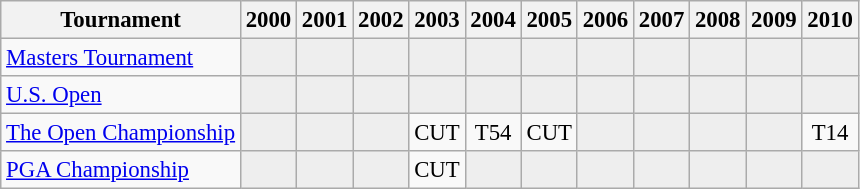<table class="wikitable" style="font-size:95%;text-align:center;">
<tr>
<th>Tournament</th>
<th>2000</th>
<th>2001</th>
<th>2002</th>
<th>2003</th>
<th>2004</th>
<th>2005</th>
<th>2006</th>
<th>2007</th>
<th>2008</th>
<th>2009</th>
<th>2010</th>
</tr>
<tr>
<td align=left><a href='#'>Masters Tournament</a></td>
<td style="background:#eeeeee;"></td>
<td style="background:#eeeeee;"></td>
<td style="background:#eeeeee;"></td>
<td style="background:#eeeeee;"></td>
<td style="background:#eeeeee;"></td>
<td style="background:#eeeeee;"></td>
<td style="background:#eeeeee;"></td>
<td style="background:#eeeeee;"></td>
<td style="background:#eeeeee;"></td>
<td style="background:#eeeeee;"></td>
<td style="background:#eeeeee;"></td>
</tr>
<tr>
<td align=left><a href='#'>U.S. Open</a></td>
<td style="background:#eeeeee;"></td>
<td style="background:#eeeeee;"></td>
<td style="background:#eeeeee;"></td>
<td style="background:#eeeeee;"></td>
<td style="background:#eeeeee;"></td>
<td style="background:#eeeeee;"></td>
<td style="background:#eeeeee;"></td>
<td style="background:#eeeeee;"></td>
<td style="background:#eeeeee;"></td>
<td style="background:#eeeeee;"></td>
<td style="background:#eeeeee;"></td>
</tr>
<tr>
<td align=left><a href='#'>The Open Championship</a></td>
<td style="background:#eeeeee;"></td>
<td style="background:#eeeeee;"></td>
<td style="background:#eeeeee;"></td>
<td>CUT</td>
<td>T54</td>
<td>CUT</td>
<td style="background:#eeeeee;"></td>
<td style="background:#eeeeee;"></td>
<td style="background:#eeeeee;"></td>
<td style="background:#eeeeee;"></td>
<td>T14</td>
</tr>
<tr>
<td align=left><a href='#'>PGA Championship</a></td>
<td style="background:#eeeeee;"></td>
<td style="background:#eeeeee;"></td>
<td style="background:#eeeeee;"></td>
<td>CUT</td>
<td style="background:#eeeeee;"></td>
<td style="background:#eeeeee;"></td>
<td style="background:#eeeeee;"></td>
<td style="background:#eeeeee;"></td>
<td style="background:#eeeeee;"></td>
<td style="background:#eeeeee;"></td>
<td style="background:#eeeeee;"></td>
</tr>
</table>
